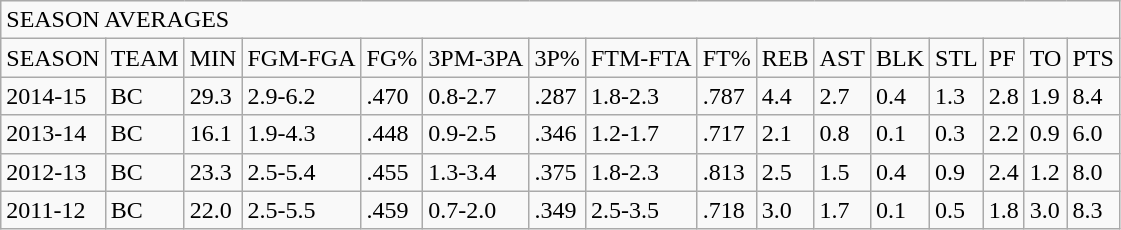<table class="wikitable">
<tr>
<td colspan="16">SEASON AVERAGES</td>
</tr>
<tr>
<td>SEASON</td>
<td>TEAM</td>
<td>MIN</td>
<td>FGM-FGA</td>
<td>FG%</td>
<td>3PM-3PA</td>
<td>3P%</td>
<td>FTM-FTA</td>
<td>FT%</td>
<td>REB</td>
<td>AST</td>
<td>BLK</td>
<td>STL</td>
<td>PF</td>
<td>TO</td>
<td>PTS</td>
</tr>
<tr>
<td>2014-15</td>
<td>BC</td>
<td>29.3</td>
<td>2.9-6.2</td>
<td>.470</td>
<td>0.8-2.7</td>
<td>.287</td>
<td>1.8-2.3</td>
<td>.787</td>
<td>4.4</td>
<td>2.7</td>
<td>0.4</td>
<td>1.3</td>
<td>2.8</td>
<td>1.9</td>
<td>8.4</td>
</tr>
<tr>
<td>2013-14</td>
<td>BC</td>
<td>16.1</td>
<td>1.9-4.3</td>
<td>.448</td>
<td>0.9-2.5</td>
<td>.346</td>
<td>1.2-1.7</td>
<td>.717</td>
<td>2.1</td>
<td>0.8</td>
<td>0.1</td>
<td>0.3</td>
<td>2.2</td>
<td>0.9</td>
<td>6.0</td>
</tr>
<tr>
<td>2012-13</td>
<td>BC</td>
<td>23.3</td>
<td>2.5-5.4</td>
<td>.455</td>
<td>1.3-3.4</td>
<td>.375</td>
<td>1.8-2.3</td>
<td>.813</td>
<td>2.5</td>
<td>1.5</td>
<td>0.4</td>
<td>0.9</td>
<td>2.4</td>
<td>1.2</td>
<td>8.0</td>
</tr>
<tr>
<td>2011-12</td>
<td>BC</td>
<td>22.0</td>
<td>2.5-5.5</td>
<td>.459</td>
<td>0.7-2.0</td>
<td>.349</td>
<td>2.5-3.5</td>
<td>.718</td>
<td>3.0</td>
<td>1.7</td>
<td>0.1</td>
<td>0.5</td>
<td>1.8</td>
<td>3.0</td>
<td>8.3</td>
</tr>
</table>
